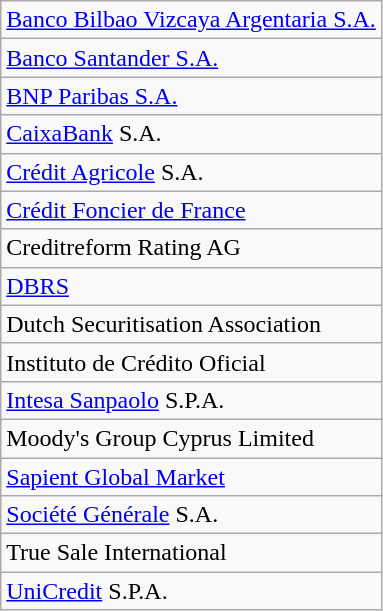<table class="wikitable">
<tr>
<td><a href='#'>Banco Bilbao Vizcaya Argentaria S.A.</a></td>
</tr>
<tr>
<td><a href='#'>Banco Santander S.A.</a></td>
</tr>
<tr>
<td><a href='#'>BNP Paribas S.A.</a></td>
</tr>
<tr>
<td><a href='#'>CaixaBank</a> S.A.</td>
</tr>
<tr>
<td><a href='#'>Crédit Agricole</a> S.A.</td>
</tr>
<tr>
<td><a href='#'>Crédit Foncier de France</a></td>
</tr>
<tr>
<td>Creditreform Rating AG</td>
</tr>
<tr>
<td><a href='#'>DBRS</a></td>
</tr>
<tr>
<td>Dutch Securitisation Association</td>
</tr>
<tr>
<td>Instituto de Crédito Oficial</td>
</tr>
<tr>
<td><a href='#'>Intesa Sanpaolo</a> S.P.A.</td>
</tr>
<tr>
<td>Moody's Group Cyprus Limited</td>
</tr>
<tr>
<td><a href='#'>Sapient Global Market</a></td>
</tr>
<tr>
<td><a href='#'>Société Générale</a> S.A.</td>
</tr>
<tr>
<td>True Sale International</td>
</tr>
<tr>
<td><a href='#'>UniCredit</a> S.P.A.</td>
</tr>
</table>
